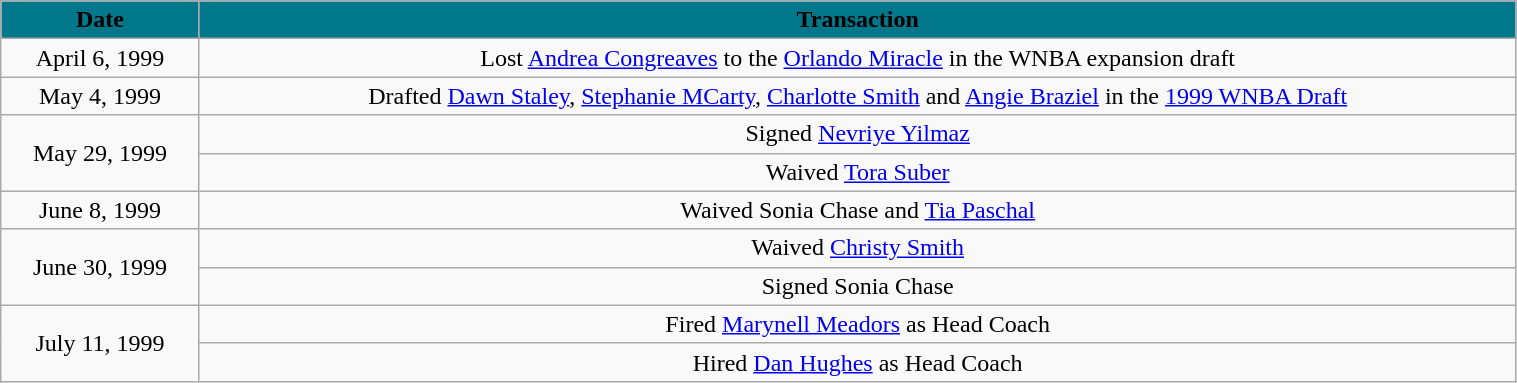<table class="wikitable" style="width:80%; text-align: center;">
<tr>
<th style="background: #00778B" width=125"><span>Date</span></th>
<th style="background: #00778B" colspan="2"><span>Transaction</span></th>
</tr>
<tr>
<td>April 6, 1999</td>
<td>Lost <a href='#'>Andrea Congreaves</a> to the <a href='#'>Orlando Miracle</a> in the WNBA expansion draft</td>
</tr>
<tr>
<td>May 4, 1999</td>
<td>Drafted <a href='#'>Dawn Staley</a>, <a href='#'>Stephanie MCarty</a>, <a href='#'>Charlotte Smith</a> and <a href='#'>Angie Braziel</a> in the <a href='#'>1999 WNBA Draft</a></td>
</tr>
<tr>
<td rowspan="2">May 29, 1999</td>
<td>Signed <a href='#'>Nevriye Yilmaz</a></td>
</tr>
<tr>
<td>Waived <a href='#'>Tora Suber</a></td>
</tr>
<tr>
<td>June 8, 1999</td>
<td>Waived Sonia Chase and <a href='#'>Tia Paschal</a></td>
</tr>
<tr>
<td rowspan="2">June 30, 1999</td>
<td>Waived <a href='#'>Christy Smith</a></td>
</tr>
<tr>
<td>Signed Sonia Chase</td>
</tr>
<tr>
<td rowspan="2">July 11, 1999</td>
<td>Fired <a href='#'>Marynell Meadors</a> as Head Coach</td>
</tr>
<tr>
<td>Hired <a href='#'>Dan Hughes</a> as Head Coach</td>
</tr>
</table>
